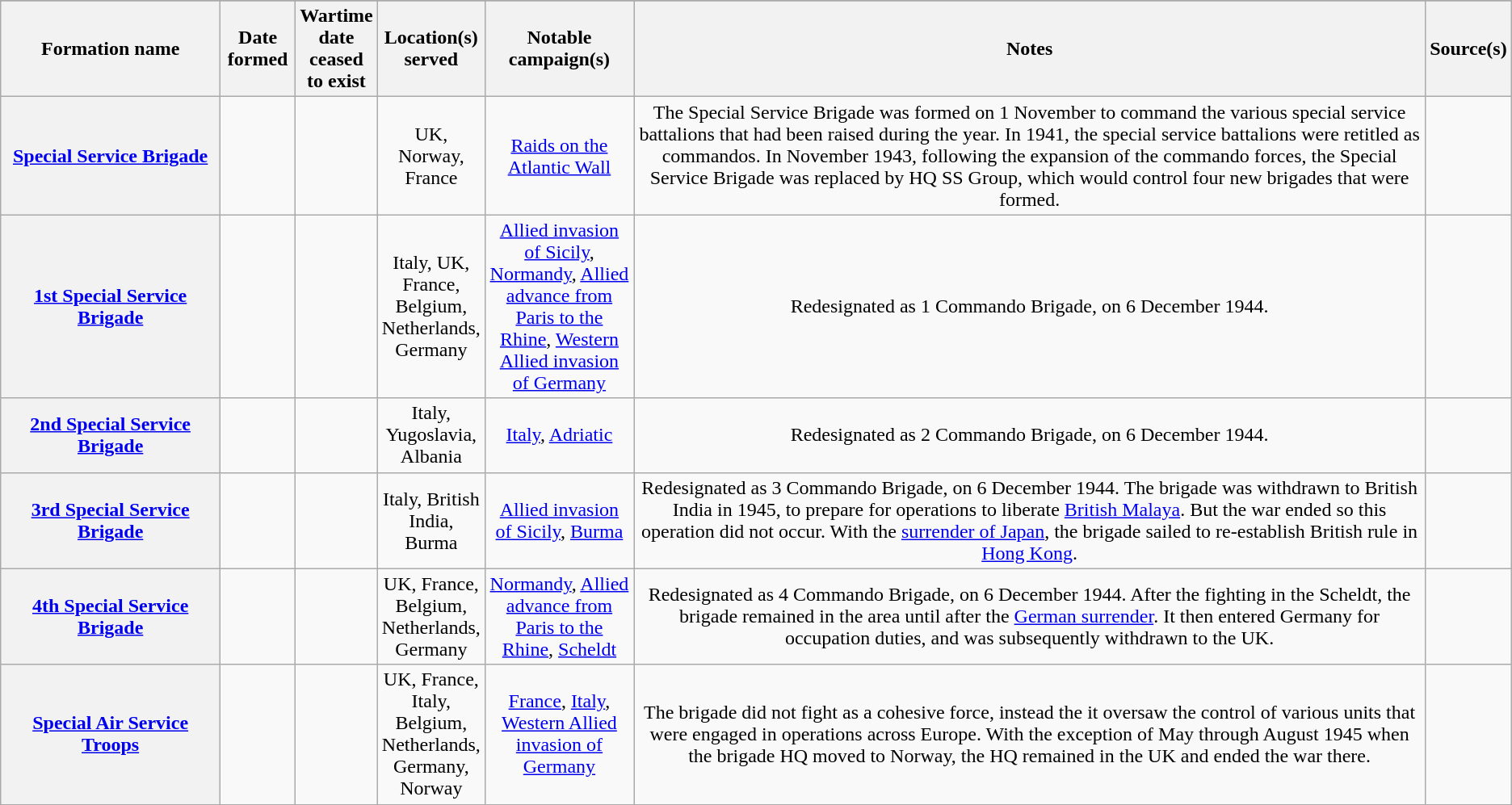<table class="wikitable sortable plainrowheaders" style="text-align: left; border-spacing: 2px; border: 1px solid darkgray;">
<tr>
</tr>
<tr>
<th width="15%" scope="col">Formation name</th>
<th width=5% scope="col">Date formed</th>
<th width=5% scope="col">Wartime date ceased to exist</th>
<th width=5% scope="col">Location(s) served</th>
<th width=10% scope="col">Notable campaign(s)</th>
<th class=unsortable width=55% scope="col">Notes</th>
<th class=unsortable width=5% scope="col">Source(s)</th>
</tr>
<tr>
<th scope="row" align="center"><a href='#'>Special Service Brigade</a></th>
<td align="center"></td>
<td align="center"></td>
<td align="center">UK, Norway, France</td>
<td align="center"><a href='#'>Raids on the Atlantic Wall</a></td>
<td align="center">The Special Service Brigade was formed on 1 November to command the various special service battalions that had been raised during the year. In 1941, the special service battalions were retitled as commandos. In November 1943, following the expansion of the commando forces, the Special Service Brigade was replaced by HQ SS Group, which would control four new brigades that were formed.</td>
<td align="center"></td>
</tr>
<tr>
<th scope="row" align="center"><a href='#'>1st Special Service Brigade</a></th>
<td align="center"></td>
<td></td>
<td align="center">Italy, UK, France, Belgium, Netherlands, Germany</td>
<td align="center"><a href='#'>Allied invasion of Sicily</a>, <a href='#'>Normandy</a>, <a href='#'>Allied advance from Paris to the Rhine</a>, <a href='#'>Western Allied invasion of Germany</a></td>
<td align="center">Redesignated as 1 Commando Brigade, on 6 December 1944.</td>
<td align="center"></td>
</tr>
<tr>
<th scope="row" align="center"><a href='#'>2nd Special Service Brigade</a></th>
<td align="center"></td>
<td></td>
<td align="center">Italy, Yugoslavia, Albania</td>
<td align="center"><a href='#'>Italy</a>, <a href='#'>Adriatic</a></td>
<td align="center">Redesignated as 2 Commando Brigade, on 6 December 1944.</td>
<td align="center"></td>
</tr>
<tr>
<th scope="row" align="center"><a href='#'>3rd Special Service Brigade</a></th>
<td align="center"></td>
<td></td>
<td align="center">Italy, British India, Burma</td>
<td align="center"><a href='#'>Allied invasion of Sicily</a>, <a href='#'>Burma</a></td>
<td align="center">Redesignated as 3 Commando Brigade, on 6 December 1944. The brigade was withdrawn to British India in 1945, to prepare for operations to liberate <a href='#'>British Malaya</a>. But the war ended so this operation did not occur. With the <a href='#'>surrender of Japan</a>, the brigade sailed to re-establish British rule in <a href='#'>Hong Kong</a>.</td>
<td align="center"></td>
</tr>
<tr>
<th scope="row" align="center"><a href='#'>4th Special Service Brigade</a></th>
<td align="center"></td>
<td></td>
<td align="center">UK, France, Belgium, Netherlands, Germany</td>
<td align="center"><a href='#'>Normandy</a>, <a href='#'>Allied advance from Paris to the Rhine</a>, <a href='#'>Scheldt</a></td>
<td align="center">Redesignated as 4 Commando Brigade, on 6 December 1944. After the fighting in the Scheldt, the brigade remained in the area until after the <a href='#'>German surrender</a>. It then entered Germany for occupation duties, and was subsequently withdrawn to the UK.</td>
<td align="center"></td>
</tr>
<tr>
<th scope="row" align="center"><a href='#'>Special Air Service Troops</a></th>
<td align="center"></td>
<td></td>
<td align="center">UK, France, Italy, Belgium, Netherlands, Germany, Norway</td>
<td align="center"><a href='#'>France</a>, <a href='#'>Italy</a>, <a href='#'>Western Allied invasion of Germany</a></td>
<td align="center">The brigade did not fight as a cohesive force, instead the it oversaw the control of various units that were engaged in operations across Europe. With the exception of May through August 1945 when the brigade HQ moved to Norway, the HQ remained in the UK and ended the war there.</td>
<td align="center"></td>
</tr>
</table>
